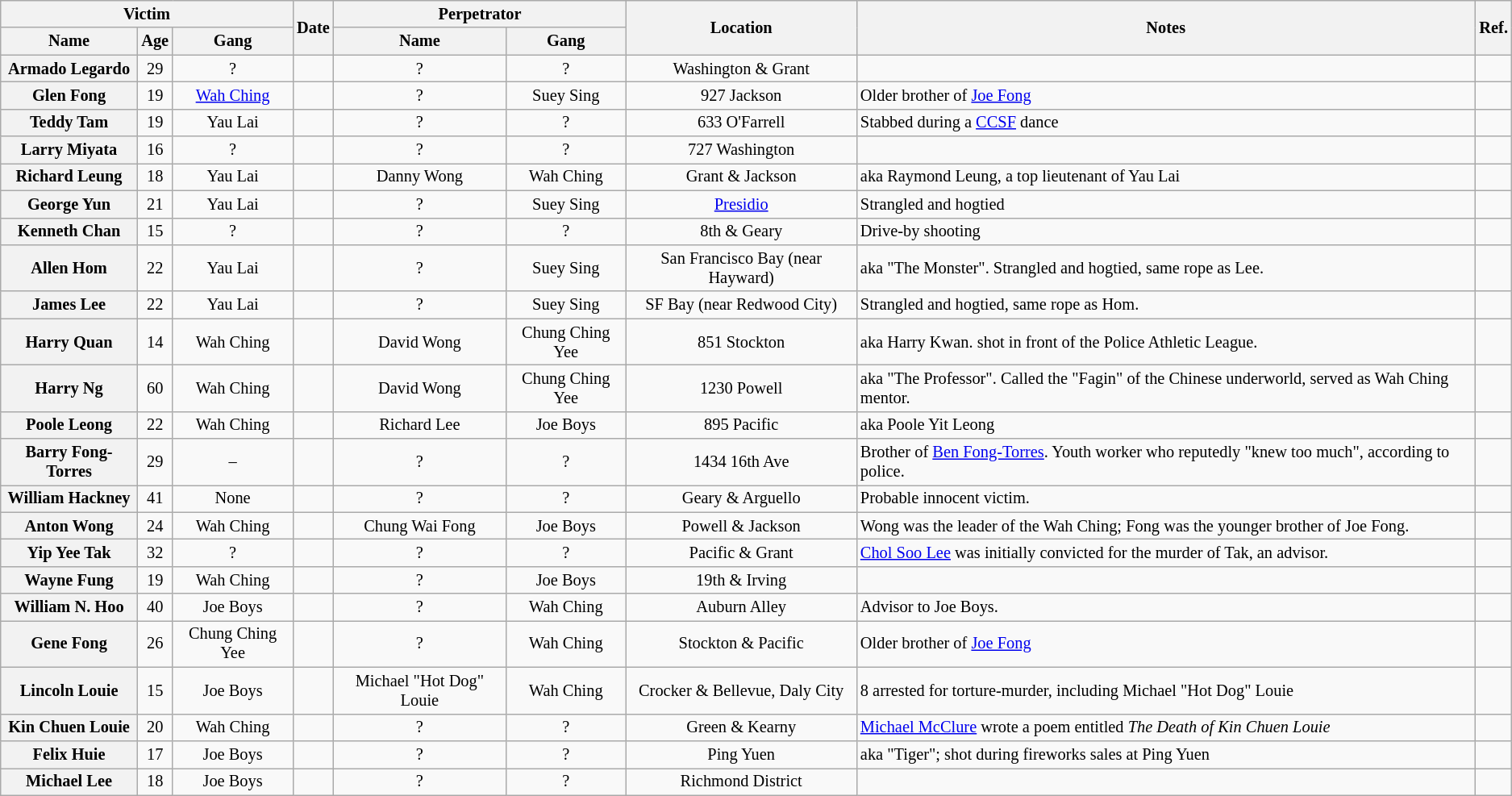<table class="wikitable sortable" style="text-align:center;font-size:85%;">
<tr>
<th colspan=3>Victim</th>
<th rowspan=2>Date</th>
<th colspan=2>Perpetrator</th>
<th rowspan=2>Location</th>
<th rowspan=2 class="unsortable">Notes</th>
<th rowspan=2 class="unsortable">Ref.</th>
</tr>
<tr>
<th>Name</th>
<th>Age</th>
<th>Gang</th>
<th>Name</th>
<th>Gang</th>
</tr>
<tr>
<th data-sort-value="Legardo">Armado Legardo</th>
<td>29</td>
<td>?</td>
<td></td>
<td>?</td>
<td>?</td>
<td>Washington & Grant</td>
<td style="text-align:left;"></td>
<td></td>
</tr>
<tr>
<th data-sort-value="Fong, Glen">Glen Fong</th>
<td>19</td>
<td><a href='#'>Wah Ching</a></td>
<td></td>
<td>?</td>
<td>Suey Sing</td>
<td>927 Jackson</td>
<td style="text-align:left;">Older brother of <a href='#'>Joe Fong</a></td>
<td></td>
</tr>
<tr>
<th data-sort-value="Tam, Teddy">Teddy Tam</th>
<td>19</td>
<td>Yau Lai</td>
<td></td>
<td>?</td>
<td>?</td>
<td>633 O'Farrell</td>
<td style="text-align:left;">Stabbed during a <a href='#'>CCSF</a> dance</td>
<td></td>
</tr>
<tr>
<th data-sort-value="Miyata">Larry Miyata</th>
<td>16</td>
<td>?</td>
<td></td>
<td>?</td>
<td>?</td>
<td>727 Washington</td>
<td style="text-align:left;"></td>
<td></td>
</tr>
<tr>
<th data-sort-value="Leung">Richard Leung</th>
<td>18</td>
<td>Yau Lai</td>
<td></td>
<td>Danny Wong</td>
<td>Wah Ching</td>
<td>Grant & Jackson</td>
<td style="text-align:left;">aka Raymond Leung, a top lieutenant of Yau Lai</td>
<td></td>
</tr>
<tr>
<th data-sort-value="Yun">George Yun</th>
<td>21</td>
<td>Yau Lai</td>
<td></td>
<td>?</td>
<td>Suey Sing</td>
<td><a href='#'>Presidio</a></td>
<td style="text-align:left;">Strangled and hogtied</td>
<td></td>
</tr>
<tr>
<th data-sort-value="Chan">Kenneth Chan</th>
<td>15</td>
<td>?</td>
<td></td>
<td>?</td>
<td>?</td>
<td>8th & Geary</td>
<td style="text-align:left;">Drive-by shooting</td>
<td></td>
</tr>
<tr>
<th data-sort-value="Hom">Allen Hom</th>
<td>22</td>
<td>Yau Lai</td>
<td></td>
<td>?</td>
<td>Suey Sing</td>
<td>San Francisco Bay (near Hayward)</td>
<td style="text-align:left;">aka "The Monster". Strangled and hogtied, same rope as Lee.</td>
<td></td>
</tr>
<tr>
<th data-sort-value="Lee">James Lee</th>
<td>22</td>
<td>Yau Lai</td>
<td></td>
<td>?</td>
<td>Suey Sing</td>
<td>SF Bay (near Redwood City)</td>
<td style="text-align:left;">Strangled and hogtied, same rope as Hom.</td>
<td></td>
</tr>
<tr>
<th data-sort-value="Quan">Harry Quan</th>
<td>14</td>
<td>Wah Ching</td>
<td></td>
<td>David Wong</td>
<td>Chung Ching Yee</td>
<td>851 Stockton</td>
<td style="text-align:left;">aka Harry Kwan. shot in front of the Police Athletic League.</td>
<td></td>
</tr>
<tr>
<th data-sort-value="Ng">Harry Ng</th>
<td>60</td>
<td>Wah Ching</td>
<td></td>
<td>David Wong</td>
<td>Chung Ching Yee</td>
<td>1230 Powell</td>
<td style="text-align:left;">aka "The Professor". Called the "Fagin" of the Chinese underworld, served as Wah Ching mentor.</td>
<td></td>
</tr>
<tr>
<th data-sort-value="Leong">Poole Leong</th>
<td>22</td>
<td>Wah Ching</td>
<td></td>
<td data-sort-value="Lee">Richard Lee</td>
<td>Joe Boys</td>
<td>895 Pacific</td>
<td style="text-align:left;">aka Poole Yit Leong</td>
<td></td>
</tr>
<tr>
<th data-sort-value="Fong-Torres">Barry Fong-Torres</th>
<td>29</td>
<td>–</td>
<td></td>
<td>?</td>
<td>?</td>
<td>1434 16th Ave</td>
<td style="text-align:left;">Brother of <a href='#'>Ben Fong-Torres</a>. Youth worker who reputedly "knew too much", according to police.</td>
<td></td>
</tr>
<tr>
<th data-sort-value="Hackney">William Hackney</th>
<td>41</td>
<td>None</td>
<td></td>
<td>?</td>
<td>?</td>
<td>Geary & Arguello</td>
<td style="text-align:left;">Probable innocent victim.</td>
<td></td>
</tr>
<tr>
<th data-sort-value="Wong">Anton Wong</th>
<td>24</td>
<td>Wah Ching</td>
<td></td>
<td data-sort-value="Fong">Chung Wai Fong</td>
<td>Joe Boys</td>
<td>Powell & Jackson</td>
<td style="text-align:left;">Wong was the leader of the Wah Ching; Fong was the younger brother of Joe Fong.</td>
<td></td>
</tr>
<tr>
<th data-sort-value="Tak">Yip Yee Tak</th>
<td>32</td>
<td>?</td>
<td></td>
<td>?</td>
<td>?</td>
<td>Pacific & Grant</td>
<td style="text-align:left;"><a href='#'>Chol Soo Lee</a> was initially convicted for the murder of Tak, an advisor.</td>
<td></td>
</tr>
<tr>
<th data-sort-value="Fung">Wayne Fung</th>
<td>19</td>
<td>Wah Ching</td>
<td></td>
<td>?</td>
<td>Joe Boys</td>
<td>19th & Irving</td>
<td style="text-align:left;"></td>
<td></td>
</tr>
<tr>
<th data-sort-value="Hoo">William N. Hoo</th>
<td>40</td>
<td>Joe Boys</td>
<td></td>
<td>?</td>
<td>Wah Ching</td>
<td>Auburn Alley</td>
<td style="text-align:left;">Advisor to Joe Boys.</td>
<td></td>
</tr>
<tr>
<th data-sort-value="Fong, Gene">Gene Fong</th>
<td>26</td>
<td>Chung Ching Yee</td>
<td></td>
<td>?</td>
<td>Wah Ching</td>
<td>Stockton & Pacific</td>
<td style="text-align:left;">Older brother of <a href='#'>Joe Fong</a></td>
<td></td>
</tr>
<tr>
<th data-sort-value="Louie, Lincoln">Lincoln Louie</th>
<td>15</td>
<td>Joe Boys</td>
<td></td>
<td>Michael "Hot Dog" Louie</td>
<td>Wah Ching</td>
<td>Crocker & Bellevue, Daly City</td>
<td style="text-align:left;">8 arrested for torture-murder, including Michael "Hot Dog" Louie</td>
<td></td>
</tr>
<tr>
<th data-sort-value="Louie, Kin">Kin Chuen Louie</th>
<td>20</td>
<td>Wah Ching</td>
<td></td>
<td>?</td>
<td>?</td>
<td>Green & Kearny</td>
<td style="text-align:left;"><a href='#'>Michael McClure</a> wrote a poem entitled <em>The Death of Kin Chuen Louie</em></td>
<td></td>
</tr>
<tr>
<th data-sort-value="Huie">Felix Huie</th>
<td>17</td>
<td>Joe Boys</td>
<td></td>
<td>?</td>
<td>?</td>
<td>Ping Yuen</td>
<td style="text-align:left;">aka "Tiger"; shot during fireworks sales at Ping Yuen</td>
<td></td>
</tr>
<tr>
<th data-sort-value="Lee, Michael">Michael Lee</th>
<td>18</td>
<td>Joe Boys</td>
<td></td>
<td>?</td>
<td>?</td>
<td>Richmond District</td>
<td style="text-align:left;"></td>
<td></td>
</tr>
</table>
